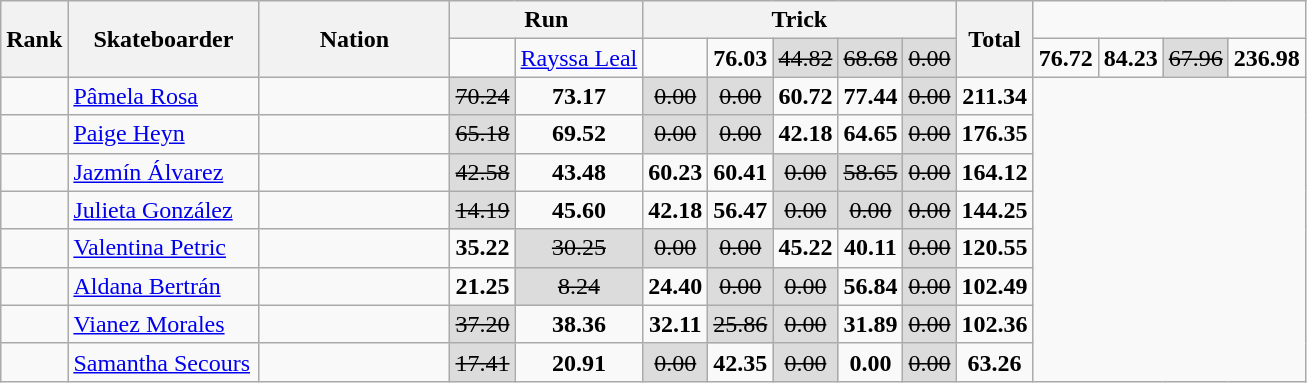<table class="wikitable sortable" style="text-align:center">
<tr>
<th rowspan="2" width="30">Rank</th>
<th rowspan="2" width="120">Skateboarder</th>
<th rowspan="2" width="120">Nation</th>
<th colspan="2">Run</th>
<th colspan="5">Trick</th>
<th rowspan="2" width="30">Total</th>
</tr>
<tr>
<td></td>
<td align=left><a href='#'>Rayssa Leal</a></td>
<td align=left></td>
<td><strong>76.03</strong></td>
<td bgcolor="gainsboro"><s>44.82</s></td>
<td bgcolor="gainsboro"><s>68.68</s></td>
<td bgcolor="gainsboro"><s>0.00</s></td>
<td><strong>76.72</strong></td>
<td><strong>84.23</strong></td>
<td bgcolor="gainsboro"><s>67.96</s></td>
<td><strong>236.98</strong></td>
</tr>
<tr>
<td></td>
<td align=left><a href='#'>Pâmela Rosa</a></td>
<td align=left></td>
<td bgcolor="gainsboro"><s>70.24</s></td>
<td><strong>73.17</strong></td>
<td bgcolor="gainsboro"><s>0.00</s></td>
<td bgcolor="gainsboro"><s>0.00</s></td>
<td><strong>60.72</strong></td>
<td><strong>77.44</strong></td>
<td bgcolor="gainsboro"><s>0.00</s></td>
<td><strong>211.34</strong></td>
</tr>
<tr>
<td></td>
<td align=left><a href='#'>Paige Heyn</a></td>
<td align=left></td>
<td bgcolor="gainsboro"><s>65.18</s></td>
<td><strong>69.52</strong></td>
<td bgcolor="gainsboro"><s>0.00</s></td>
<td bgcolor="gainsboro"><s>0.00</s></td>
<td><strong>42.18</strong></td>
<td><strong>64.65</strong></td>
<td bgcolor="gainsboro"><s>0.00</s></td>
<td><strong>176.35</strong></td>
</tr>
<tr>
<td></td>
<td align=left><a href='#'>Jazmín Álvarez</a></td>
<td align=left></td>
<td bgcolor="gainsboro"><s>42.58</s></td>
<td><strong>43.48</strong></td>
<td><strong>60.23</strong></td>
<td><strong>60.41</strong></td>
<td bgcolor="gainsboro"><s>0.00</s></td>
<td bgcolor="gainsboro"><s>58.65</s></td>
<td bgcolor="gainsboro"><s>0.00</s></td>
<td><strong>164.12</strong></td>
</tr>
<tr>
<td></td>
<td align=left><a href='#'>Julieta González</a></td>
<td align=left></td>
<td bgcolor="gainsboro"><s>14.19</s></td>
<td><strong>45.60</strong></td>
<td><strong>42.18</strong></td>
<td><strong>56.47</strong></td>
<td bgcolor="gainsboro"><s>0.00</s></td>
<td bgcolor="gainsboro"><s>0.00</s></td>
<td bgcolor="gainsboro"><s>0.00</s></td>
<td><strong>144.25</strong></td>
</tr>
<tr>
<td></td>
<td align=left><a href='#'>Valentina Petric</a></td>
<td align=left></td>
<td><strong>35.22</strong></td>
<td bgcolor="gainsboro"><s>30.25</s></td>
<td bgcolor="gainsboro"><s>0.00</s></td>
<td bgcolor="gainsboro"><s>0.00</s></td>
<td><strong>45.22</strong></td>
<td><strong>40.11</strong></td>
<td bgcolor="gainsboro"><s>0.00</s></td>
<td><strong>120.55</strong></td>
</tr>
<tr>
<td></td>
<td align=left><a href='#'>Aldana Bertrán</a></td>
<td align=left></td>
<td><strong>21.25</strong></td>
<td bgcolor="gainsboro"><s>8.24</s></td>
<td><strong>24.40</strong></td>
<td bgcolor="gainsboro"><s>0.00</s></td>
<td bgcolor="gainsboro"><s>0.00</s></td>
<td><strong>56.84</strong></td>
<td bgcolor="gainsboro"><s>0.00</s></td>
<td><strong>102.49</strong></td>
</tr>
<tr>
<td></td>
<td align=left><a href='#'>Vianez Morales</a></td>
<td align=left></td>
<td bgcolor="gainsboro"><s>37.20</s></td>
<td><strong>38.36</strong></td>
<td><strong>32.11</strong></td>
<td bgcolor="gainsboro"><s>25.86</s></td>
<td bgcolor="gainsboro"><s>0.00</s></td>
<td><strong>31.89</strong></td>
<td bgcolor="gainsboro"><s>0.00</s></td>
<td><strong>102.36</strong></td>
</tr>
<tr>
<td></td>
<td align=left><a href='#'>Samantha Secours</a></td>
<td align=left></td>
<td bgcolor="gainsboro"><s>17.41</s></td>
<td><strong>20.91</strong></td>
<td bgcolor="gainsboro"><s>0.00</s></td>
<td><strong>42.35</strong></td>
<td bgcolor="gainsboro"><s>0.00</s></td>
<td><strong>0.00</strong></td>
<td bgcolor="gainsboro"><s>0.00</s></td>
<td><strong>63.26</strong></td>
</tr>
</table>
